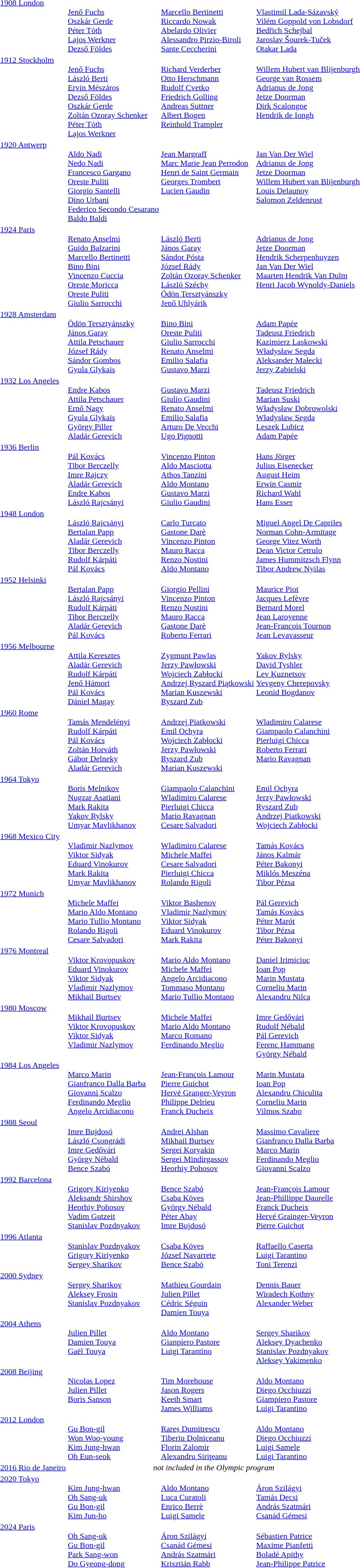<table>
<tr valign="top">
<td><a href='#'>1908 London</a><br></td>
<td><br><a href='#'>Jenő Fuchs</a> <br> <a href='#'>Oszkár Gerde</a> <br> <a href='#'>Péter Tóth</a> <br> <a href='#'>Lajos Werkner</a> <br> <a href='#'>Dezső Földes</a></td>
<td><br><a href='#'>Marcello Bertinetti</a> <br> <a href='#'>Riccardo Nowak</a> <br> <a href='#'>Abelardo Olivier</a> <br> <a href='#'>Alessandro Pirzio-Biroli</a> <br> <a href='#'>Sante Ceccherini</a></td>
<td><br><a href='#'>Vlastimil Lada-Sázavský</a> <br> <a href='#'>Vilém Goppold von Lobsdorf</a> <br> <a href='#'>Bedřich Schejbal</a> <br> <a href='#'>Jaroslav Šourek-Tuček</a> <br> <a href='#'>Otakar Lada</a></td>
</tr>
<tr valign="top">
<td><a href='#'>1912 Stockholm</a><br></td>
<td> <br> <a href='#'>Jenő Fuchs</a> <br> <a href='#'>László Berti</a> <br> <a href='#'>Ervin Mészáros</a> <br> <a href='#'>Dezső Földes</a> <br> <a href='#'>Oszkár Gerde</a> <br> <a href='#'>Zoltán Ozoray Schenker</a> <br> <a href='#'>Péter Tóth</a> <br> <a href='#'>Lajos Werkner</a></td>
<td> <br> <a href='#'>Richard Verderber</a> <br> <a href='#'>Otto Herschmann</a> <br> <a href='#'>Rudolf Cvetko</a> <br> <a href='#'>Friedrich Golling</a> <br> <a href='#'>Andreas Suttner</a> <br> <a href='#'>Albert Bogen</a> <br> <a href='#'>Reinhold Trampler</a> <br> <br></td>
<td valign=top> <br> <a href='#'>Willem Hubert van Blijenburgh</a> <br> <a href='#'>George van Rossem</a> <br> <a href='#'>Adrianus de Jong</a> <br> <a href='#'>Jetze Doorman</a> <br> <a href='#'>Dirk Scalongne</a> <br> <a href='#'>Hendrik de Iongh</a></td>
</tr>
<tr valign="top">
<td><a href='#'>1920 Antwerp</a><br></td>
<td><br><a href='#'>Aldo Nadi</a><br><a href='#'>Nedo Nadi</a><br><a href='#'>Francesco Gargano</a><br><a href='#'>Oreste Puliti</a><br><a href='#'>Giorgio Santelli</a><br><a href='#'>Dino Urbani</a><br><a href='#'>Federico Secondo Cesarano</a><br><a href='#'>Baldo Baldi</a></td>
<td valign=top><br><a href='#'>Jean Margraff</a><br><a href='#'>Marc Marie Jean Perrodon</a><br><a href='#'>Henri de Saint Germain</a><br><a href='#'>Georges Trombert</a><br><a href='#'>Lucien Gaudin</a></td>
<td valign=top><br><a href='#'>Jan Van Der Wiel</a><br><a href='#'>Adrianus de Jong</a><br><a href='#'>Jetze Doorman</a><br><a href='#'>Willem Hubert van Blijenburgh</a><br><a href='#'>Louis Delaunoy</a><br><a href='#'>Salomon Zeldenrust</a></td>
</tr>
<tr valign="top">
<td><a href='#'>1924 Paris</a><br></td>
<td><br><a href='#'>Renato Anselmi</a> <br><a href='#'>Guido Balzarini</a> <br><a href='#'>Marcello Bertinetti</a> <br><a href='#'>Bino Bini</a> <br><a href='#'>Vincenzo Cuccia</a> <br><a href='#'>Oreste Moricca</a> <br><a href='#'>Oreste Puliti</a> <br><a href='#'>Giulio Sarrocchi</a></td>
<td><br><a href='#'>László Berti</a> <br><a href='#'>János Garay</a> <br><a href='#'>Sándor Pósta</a> <br><a href='#'>József Rády</a> <br><a href='#'>Zoltán Ozoray Schenker</a> <br><a href='#'>László Széchy</a> <br><a href='#'>Ödön Tersztyánszky</a> <br><a href='#'>Jenő Uhlyárik</a></td>
<td valign=top><br><a href='#'>Adrianus de Jong</a> <br><a href='#'>Jetze Doorman</a> <br><a href='#'>Hendrik Scherpenhuyzen</a> <br><a href='#'>Jan Van Der Wiel</a> <br><a href='#'>Maarten Hendrik Van Dulm</a> <br><a href='#'>Henri Jacob Wynoldy-Daniels</a></td>
</tr>
<tr valign="top">
<td><a href='#'>1928 Amsterdam</a><br></td>
<td><br><a href='#'>Ödön Tersztyánszky</a><br><a href='#'>János Garay</a><br><a href='#'>Attila Petschauer</a><br><a href='#'>József Rády</a><br><a href='#'>Sándor Gombos</a><br><a href='#'>Gyula Glykais</a></td>
<td><br><a href='#'>Bino Bini</a><br><a href='#'>Oreste Puliti</a><br><a href='#'>Giulio Sarrocchi</a><br><a href='#'>Renato Anselmi</a><br><a href='#'>Emilio Salafia</a><br><a href='#'>Gustavo Marzi</a></td>
<td><br><a href='#'>Adam Papée</a><br><a href='#'>Tadeusz Friedrich</a><br><a href='#'>Kazimierz Laskowski</a><br><a href='#'>Władysław Segda</a><br><a href='#'>Aleksander Małecki</a><br><a href='#'>Jerzy Zabielski</a></td>
</tr>
<tr valign="top">
<td><a href='#'>1932 Los Angeles</a><br></td>
<td><br><a href='#'>Endre Kabos</a><br><a href='#'>Attila Petschauer</a><br><a href='#'>Ernő Nagy</a><br><a href='#'>Gyula Glykais</a><br><a href='#'>György Piller</a><br><a href='#'>Aladár Gerevich</a><br></td>
<td><br><a href='#'>Gustavo Marzi</a><br><a href='#'>Giulio Gaudini</a><br><a href='#'>Renato Anselmi</a><br><a href='#'>Emilio Salafia</a><br><a href='#'>Arturo De Vecchi</a><br><a href='#'>Ugo Pignotti</a></td>
<td><br><a href='#'>Tadeusz Friedrich</a><br><a href='#'>Marian Suski</a><br><a href='#'>Władysław Dobrowolski</a><br><a href='#'>Władysław Segda</a><br><a href='#'>Leszek Lubicz</a><br><a href='#'>Adam Papée</a></td>
</tr>
<tr valign="top">
<td><a href='#'>1936 Berlin</a><br></td>
<td><br><a href='#'>Pál Kovács</a><br><a href='#'>Tibor Berczelly</a><br><a href='#'>Imre Rajczy</a><br><a href='#'>Aladár Gerevich</a><br><a href='#'>Endre Kabos</a><br><a href='#'>László Rajcsányi</a></td>
<td><br><a href='#'>Vincenzo Pinton</a><br><a href='#'>Aldo Masciotta</a><br><a href='#'>Athos Tanzini</a><br><a href='#'>Aldo Montano</a><br><a href='#'>Gustavo Marzi</a><br><a href='#'>Giulio Gaudini</a></td>
<td><br><a href='#'>Hans Jörger</a><br><a href='#'>Julius Eisenecker</a><br><a href='#'>August Heim</a><br><a href='#'>Erwin Casmir</a><br><a href='#'>Richard Wahl</a><br><a href='#'>Hans Esser</a></td>
</tr>
<tr valign="top">
<td><a href='#'>1948 London</a><br></td>
<td><br><a href='#'>László Rajcsányi</a><br><a href='#'>Bertalan Papp</a><br><a href='#'>Aladár Gerevich</a><br><a href='#'>Tibor Berczelly</a><br><a href='#'>Rudolf Kárpáti</a><br><a href='#'>Pál Kovács</a></td>
<td><br><a href='#'>Carlo Turcato</a><br><a href='#'>Gastone Darè</a><br><a href='#'>Vincenzo Pinton</a><br><a href='#'>Mauro Racca</a><br><a href='#'>Renzo Nostini</a><br><a href='#'>Aldo Montano</a></td>
<td><br><a href='#'>Miguel Angel De Capriles</a><br><a href='#'>Norman Cohn-Armitage</a><br><a href='#'>George Vitez Worth</a><br><a href='#'>Dean Victor Cetrulo</a><br><a href='#'>James Hummitzsch Flynn</a><br><a href='#'>Tibor Andrew Nyilas</a></td>
</tr>
<tr valign="top">
<td><a href='#'>1952 Helsinki</a><br></td>
<td><br><a href='#'>Bertalan Papp</a><br><a href='#'>László Rajcsányi</a><br><a href='#'>Rudolf Kárpáti</a><br><a href='#'>Tibor Berczelly</a><br><a href='#'>Aladár Gerevich</a><br><a href='#'>Pál Kovács</a></td>
<td><br><a href='#'>Giorgio Pellini</a><br><a href='#'>Vincenzo Pinton</a><br><a href='#'>Renzo Nostini</a><br><a href='#'>Mauro Racca</a><br><a href='#'>Gastone Darè</a><br><a href='#'>Roberto Ferrari</a></td>
<td valign=top><br><a href='#'>Maurice Piot</a><br><a href='#'>Jacques Lefèvre</a><br><a href='#'>Bernard Morel</a><br><a href='#'>Jean Laroyenne</a><br><a href='#'>Jean-Francois Tournon</a><br><a href='#'>Jean Levavasseur</a></td>
</tr>
<tr valign="top">
<td><a href='#'>1956 Melbourne</a><br></td>
<td><br><a href='#'>Attila Keresztes</a><br><a href='#'>Aladár Gerevich</a><br><a href='#'>Rudolf Kárpáti</a><br><a href='#'>Jenő Hámori</a><br><a href='#'>Pál Kovács</a><br><a href='#'>Dániel Magay</a></td>
<td><br><a href='#'>Zygmunt Pawlas</a><br><a href='#'>Jerzy Pawłowski</a><br><a href='#'>Wojciech Zabłocki</a><br><a href='#'>Andrzej Ryszard Piątkowski</a><br><a href='#'>Marian Kuszewski</a><br><a href='#'>Ryszard Zub</a></td>
<td valign=top><br><a href='#'>Yakov Rylsky</a><br><a href='#'>David Tyshler</a><br><a href='#'>Lev Kuznetsov</a><br><a href='#'>Yevgeny Cherepovsky</a><br><a href='#'>Leonid Bogdanov</a></td>
</tr>
<tr valign="top">
<td><a href='#'>1960 Rome</a><br></td>
<td><br><a href='#'>Tamás Mendelényi</a><br><a href='#'>Rudolf Kárpáti</a><br><a href='#'>Pál Kovács</a><br><a href='#'>Zoltán Horváth</a><br><a href='#'>Gábor Delneky</a><br><a href='#'>Aladár Gerevich</a></td>
<td><br><a href='#'>Andrzej Piatkowski</a><br><a href='#'>Emil Ochyra</a><br><a href='#'>Wojciech Zabłocki</a><br><a href='#'>Jerzy Pawłowski</a><br><a href='#'>Ryszard Zub</a><br><a href='#'>Marian Kuszewski</a></td>
<td valign=top><br><a href='#'>Wladimiro Calarese</a><br><a href='#'>Giampaolo Calanchini</a><br><a href='#'>Pierluigi Chicca</a><br><a href='#'>Roberto Ferrari</a><br><a href='#'>Mario Ravagnan</a></td>
</tr>
<tr valign="top">
<td><a href='#'>1964 Tokyo</a><br></td>
<td><br><a href='#'>Boris Melnikov</a><br><a href='#'>Nugzar Asatiani</a><br><a href='#'>Mark Rakita</a><br><a href='#'>Yakov Rylsky</a><br><a href='#'>Umyar Mavlikhanov</a></td>
<td><br><a href='#'>Giampaolo Calanchini</a><br><a href='#'>Wladimiro Calarese</a><br><a href='#'>Pierluigi Chicca</a><br><a href='#'>Mario Ravagnan</a><br><a href='#'>Cesare Salvadori</a></td>
<td><br><a href='#'>Emil Ochyra</a><br><a href='#'>Jerzy Pawłowski</a><br><a href='#'>Ryszard Zub</a><br><a href='#'>Andrzej Piatkowski</a><br><a href='#'>Wojciech Zabłocki</a></td>
</tr>
<tr valign="top">
<td><a href='#'>1968 Mexico City</a><br></td>
<td><br><a href='#'>Vladimir Nazlymov</a><br><a href='#'>Viktor Sidyak</a><br><a href='#'>Eduard Vinokurov</a><br><a href='#'>Mark Rakita</a><br><a href='#'>Umyar Mavlikhanov</a></td>
<td><br><a href='#'>Wladimiro Calarese</a><br><a href='#'>Michele Maffei</a><br><a href='#'>Cesare Salvadori</a><br><a href='#'>Pierluigi Chicca</a><br><a href='#'>Rolando Rigoli</a></td>
<td><br><a href='#'>Tamás Kovács</a><br><a href='#'>János Kalmár</a><br><a href='#'>Péter Bakonyi</a><br><a href='#'>Miklós Meszéna</a><br><a href='#'>Tibor Pézsa</a></td>
</tr>
<tr valign="top">
<td><a href='#'>1972 Munich</a><br></td>
<td><br><a href='#'>Michele Maffei</a><br><a href='#'>Mario Aldo Montano</a><br><a href='#'>Mario Tullio Montano</a><br><a href='#'>Rolando Rigoli</a><br><a href='#'>Cesare Salvadori</a></td>
<td><br><a href='#'>Viktor Bashenov</a><br><a href='#'>Vladimir Nazlymov</a><br><a href='#'>Viktor Sidyak</a><br><a href='#'>Eduard Vinokurov</a><br><a href='#'>Mark Rakita</a></td>
<td><br><a href='#'>Pál Gerevich</a><br><a href='#'>Tamás Kovács</a><br><a href='#'>Péter Marót</a><br><a href='#'>Tibor Pézsa</a><br><a href='#'>Péter Bakonyi</a></td>
</tr>
<tr valign="top">
<td><a href='#'>1976 Montreal</a><br></td>
<td><br><a href='#'>Viktor Krovopuskov</a><br><a href='#'>Eduard Vinokurov</a><br><a href='#'>Viktor Sidyak</a><br><a href='#'>Vladimir Nazlymov</a><br><a href='#'>Mikhail Burtsev</a></td>
<td><br><a href='#'>Mario Aldo Montano</a><br><a href='#'>Michele Maffei</a><br><a href='#'>Angelo Arcidiacono</a><br><a href='#'>Tommaso Montano</a><br><a href='#'>Mario Tullio Montano</a></td>
<td><br><a href='#'>Daniel Irimiciuc</a><br><a href='#'>Ioan Pop</a><br><a href='#'>Marin Mustata</a><br><a href='#'>Corneliu Marin</a><br><a href='#'>Alexandru Nilca</a></td>
</tr>
<tr valign="top">
<td><a href='#'>1980 Moscow</a><br></td>
<td valign=top><br><a href='#'>Mikhail Burtsev</a><br><a href='#'>Viktor Krovopuskov</a><br><a href='#'>Viktor Sidyak</a><br><a href='#'>Vladimir Nazlymov</a></td>
<td valign=top><br><a href='#'>Michele Maffei</a><br><a href='#'>Mario Aldo Montano</a><br><a href='#'>Marco Romano</a><br><a href='#'>Ferdinando Meglio</a></td>
<td valign=top><br><a href='#'>Imre Gedővári</a><br><a href='#'>Rudolf Nébald</a><br><a href='#'>Pál Gerevich</a><br><a href='#'>Ferenc Hammang</a><br><a href='#'>György Nébald</a></td>
</tr>
<tr valign="top">
<td><a href='#'>1984 Los Angeles</a><br></td>
<td><br><a href='#'>Marco Marin</a><br><a href='#'>Gianfranco Dalla Barba</a><br><a href='#'>Giovanni Scalzo</a><br><a href='#'>Ferdinando Meglio</a><br><a href='#'>Angelo Arcidiacono</a></td>
<td><br><a href='#'>Jean-François Lamour</a><br><a href='#'>Pierre Guichot</a><br><a href='#'>Hervé Granger-Veyron</a><br><a href='#'>Philippe Delrieu</a><br><a href='#'>Franck Ducheix</a></td>
<td><br><a href='#'>Marin Mustata</a><br><a href='#'>Ioan Pop</a><br><a href='#'>Alexandru Chiculita</a><br><a href='#'>Corneliu Marin</a><br><a href='#'>Vilmos Szabo</a></td>
</tr>
<tr valign="top">
<td><a href='#'>1988 Seoul</a><br></td>
<td><br><a href='#'>Imre Bujdosó</a><br><a href='#'>László Csongrádi</a><br><a href='#'>Imre Gedővári</a><br><a href='#'>György Nébald</a><br><a href='#'>Bence Szabó</a></td>
<td><br><a href='#'>Andrei Alshan</a><br><a href='#'>Mikhail Burtsev</a><br><a href='#'>Sergei Koryakin</a><br><a href='#'>Sergei Mindirgassov</a><br><a href='#'>Heorhiy Pohosov</a></td>
<td><br><a href='#'>Massimo Cavaliere</a><br><a href='#'>Gianfranco Dalla Barba</a><br><a href='#'>Marco Marin</a><br><a href='#'>Ferdinando Meglio</a><br><a href='#'>Giovanni Scalzo</a></td>
</tr>
<tr valign="top">
<td><a href='#'>1992 Barcelona</a><br></td>
<td><br><a href='#'>Grigory Kiriyenko</a><br><a href='#'>Aleksandr Shirshov</a><br><a href='#'>Heorhiy Pohosov</a><br><a href='#'>Vadim Gutzeit</a><br><a href='#'>Stanislav Pozdnyakov</a></td>
<td><br><a href='#'>Bence Szabó</a><br><a href='#'>Csaba Köves</a><br><a href='#'>György Nébald</a><br><a href='#'>Péter Abay</a><br><a href='#'>Imre Bujdosó</a></td>
<td><br><a href='#'>Jean-François Lamour</a><br><a href='#'>Jean-Phillippe Daurelle</a><br><a href='#'>Franck Ducheix</a><br><a href='#'>Hervé Grainger-Veyron</a><br><a href='#'>Pierre Guichot</a></td>
</tr>
<tr valign="top">
<td><a href='#'>1996 Atlanta</a><br></td>
<td><br><a href='#'>Stanislav Pozdnyakov</a><br><a href='#'>Grigory Kiriyenko</a><br><a href='#'>Sergey Sharikov</a></td>
<td><br><a href='#'>Csaba Köves</a><br><a href='#'>József Navarrete</a><br><a href='#'>Bence Szabó</a></td>
<td><br><a href='#'>Raffaello Caserta</a><br><a href='#'>Luigi Tarantino</a><br><a href='#'>Toni Terenzi</a></td>
</tr>
<tr valign="top">
<td><a href='#'>2000 Sydney</a><br></td>
<td valign=top><br><a href='#'>Sergey Sharikov</a><br> <a href='#'>Aleksey Frosin</a><br> <a href='#'>Stanislav Pozdnyakov</a></td>
<td valign=top><br><a href='#'>Mathieu Gourdain</a><br> <a href='#'>Julien Pillet</a><br> <a href='#'>Cédric Séguin</a><br> <a href='#'>Damien Touya</a></td>
<td valign=top><br><a href='#'>Dennis Bauer</a><br> <a href='#'>Wiradech Kothny</a><br> <a href='#'>Alexander Weber</a></td>
</tr>
<tr valign="top">
<td><a href='#'>2004 Athens</a><br></td>
<td valign=top><br><a href='#'>Julien Pillet</a><br><a href='#'>Damien Touya</a><br><a href='#'>Gaël Touya</a></td>
<td valign=top><br><a href='#'>Aldo Montano</a><br><a href='#'>Gianpiero Pastore</a><br><a href='#'>Luigi Tarantino</a></td>
<td valign=top><br><a href='#'>Sergey Sharikov</a><br><a href='#'>Aleksey Dyachenko</a><br><a href='#'>Stanislav Pozdnyakov</a><br><a href='#'>Aleksey Yakimenko</a></td>
</tr>
<tr valign="top">
<td><a href='#'>2008 Beijing</a><br></td>
<td valign=top><br><a href='#'>Nicolas Lopez</a><br><a href='#'>Julien Pillet</a><br><a href='#'>Boris Sanson</a></td>
<td valign=top><br><a href='#'>Tim Morehouse</a><br><a href='#'>Jason Rogers</a><br><a href='#'>Keeth Smart</a><br><a href='#'>James Williams</a></td>
<td valign=top><br><a href='#'>Aldo Montano</a><br><a href='#'>Diego Occhiuzzi</a><br><a href='#'>Giampiero Pastore</a><br><a href='#'>Luigi Tarantino</a></td>
</tr>
<tr valign="top">
<td><a href='#'>2012 London</a><br></td>
<td><br><a href='#'>Gu Bon-gil</a><br><a href='#'>Won Woo-young</a><br><a href='#'>Kim Jung-hwan</a><br><a href='#'>Oh Eun-seok</a></td>
<td><br><a href='#'>Rareș Dumitrescu</a><br><a href='#'>Tiberiu Dolniceanu</a><br><a href='#'>Florin Zalomir</a><br><a href='#'>Alexandru Siriţeanu</a></td>
<td><br><a href='#'>Aldo Montano</a><br><a href='#'>Diego Occhiuzzi</a><br><a href='#'>Luigi Samele</a><br><a href='#'>Luigi Tarantino</a></td>
</tr>
<tr>
<td><a href='#'>2016 Rio de Janeiro</a></td>
<td colspan=3 align=center><em>not included in the Olympic program</em></td>
</tr>
<tr valign="top">
<td><a href='#'>2020 Tokyo</a><br></td>
<td><br><a href='#'>Kim Jung-hwan</a><br><a href='#'>Oh Sang-uk</a><br><a href='#'>Gu Bon-gil</a><br><a href='#'>Kim Jun-ho</a></td>
<td><br><a href='#'>Aldo Montano</a><br><a href='#'>Luca Curatoli</a><br><a href='#'>Enrico Berrè</a><br><a href='#'>Luigi Samele</a></td>
<td><br><a href='#'>Áron Szilágyi</a><br><a href='#'>Tamás Decsi</a><br><a href='#'>András Szatmári</a><br><a href='#'>Csanád Gémesi</a></td>
</tr>
<tr valign="top">
<td><a href='#'>2024 Paris</a> <br></td>
<td><br><a href='#'>Oh Sang-uk</a><br><a href='#'>Gu Bon-gil</a><br><a href='#'>Park Sang-won</a><br><a href='#'>Do Gyeong-dong</a></td>
<td><br><a href='#'>Áron Szilágyi</a><br><a href='#'>Csanád Gémesi</a><br><a href='#'>András Szatmári</a><br><a href='#'>Krisztián Rabb</a></td>
<td><br><a href='#'>Sébastien Patrice</a><br><a href='#'>Maxime Pianfetti</a><br><a href='#'>Boladé Apithy</a><br><a href='#'>Jean-Philippe Patrice</a></td>
</tr>
<tr>
</tr>
</table>
